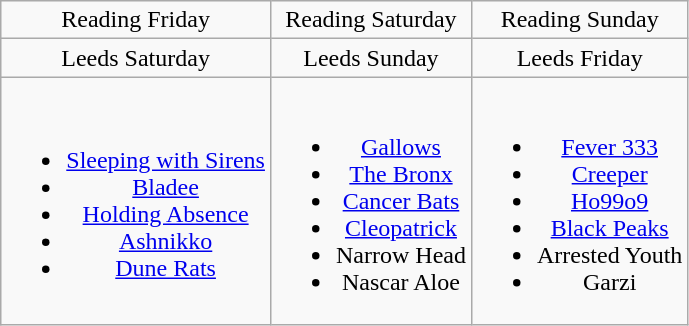<table class="wikitable" style="text-align:center;">
<tr>
<td>Reading Friday</td>
<td>Reading Saturday</td>
<td>Reading Sunday</td>
</tr>
<tr>
<td>Leeds Saturday</td>
<td>Leeds Sunday</td>
<td>Leeds Friday</td>
</tr>
<tr>
<td><br><ul><li><a href='#'>Sleeping with Sirens</a></li><li><a href='#'>Bladee</a></li><li><a href='#'>Holding Absence</a></li><li><a href='#'>Ashnikko</a></li><li><a href='#'>Dune Rats</a></li></ul></td>
<td><br><ul><li><a href='#'>Gallows</a></li><li><a href='#'>The Bronx</a></li><li><a href='#'>Cancer Bats</a></li><li><a href='#'>Cleopatrick</a></li><li>Narrow Head</li><li>Nascar Aloe</li></ul></td>
<td><br><ul><li><a href='#'>Fever 333</a></li><li><a href='#'>Creeper</a></li><li><a href='#'>Ho99o9</a></li><li><a href='#'>Black Peaks</a></li><li>Arrested Youth</li><li>Garzi</li></ul></td>
</tr>
</table>
